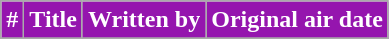<table class="wikitable">
<tr>
<th style="background: #9515AE; color:#fff;">#</th>
<th style="background: #9515AE; color:#fff;">Title</th>
<th style="background: #9515AE; color:#fff;">Written by</th>
<th style="background: #9515AE; color:#fff;">Original air date</th>
</tr>
<tr>
</tr>
</table>
